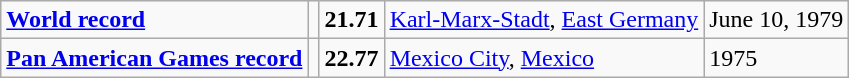<table class="wikitable">
<tr>
<td><strong><a href='#'>World record</a></strong></td>
<td></td>
<td><strong>21.71</strong></td>
<td><a href='#'>Karl-Marx-Stadt</a>, <a href='#'>East Germany</a></td>
<td>June 10, 1979</td>
</tr>
<tr>
<td><strong><a href='#'>Pan American Games record</a></strong></td>
<td></td>
<td><strong>22.77</strong></td>
<td><a href='#'>Mexico City</a>, <a href='#'>Mexico</a></td>
<td>1975</td>
</tr>
</table>
